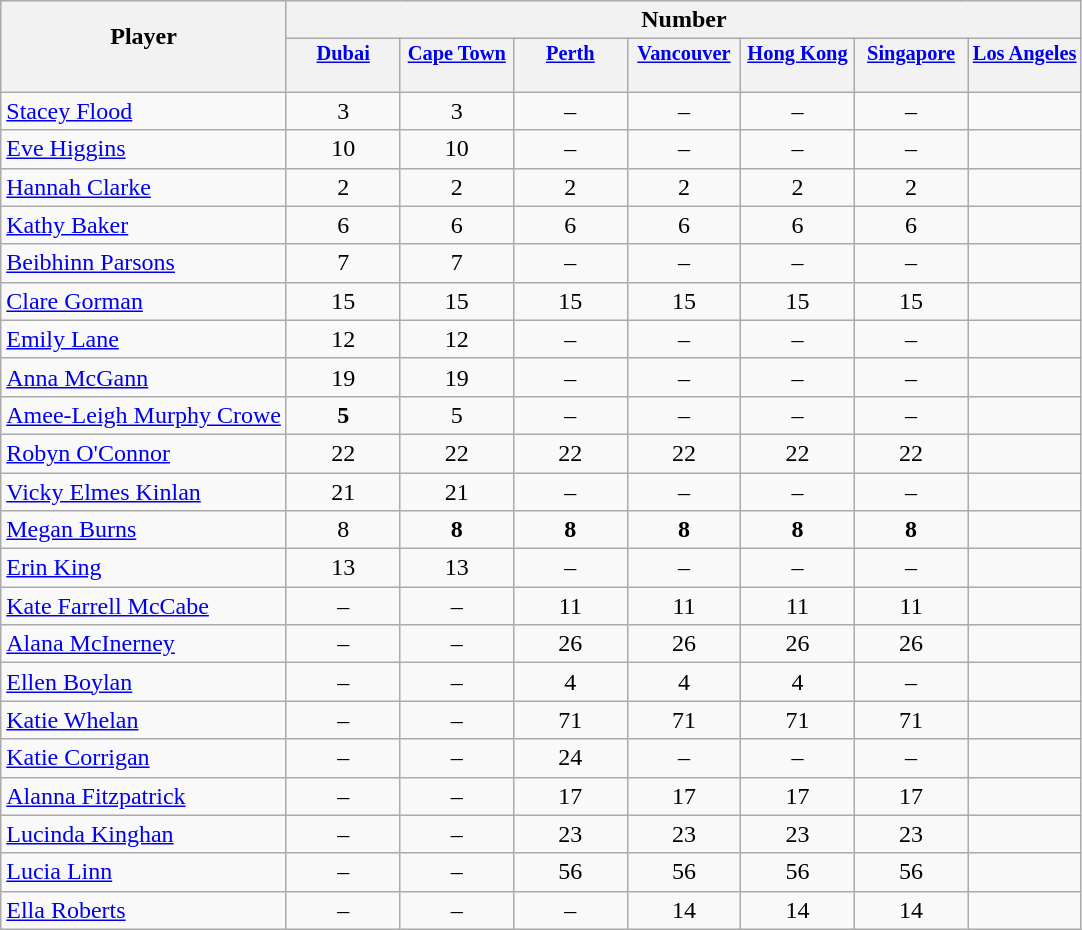<table class="wikitable sortable" style="text-align:center;">
<tr>
<th rowspan="2" style="border-bottom:0px;">Player</th>
<th colspan="7">Number</th>
</tr>
<tr>
<th valign="top" style="width:5.2em; border-bottom:0px; padding:2px; font-size:85%;"><a href='#'>Dubai</a></th>
<th valign="top" style="width:5.2em; border-bottom:0px; padding:2px; font-size:85%;"><a href='#'>Cape Town</a></th>
<th valign="top" style="width:5.2em; border-bottom:0px; padding:2px; font-size:85%;"><a href='#'>Perth</a></th>
<th valign="top" style="width:5.2em; border-bottom:0px; padding:2px; font-size:85%;"><a href='#'>Vancouver</a></th>
<th valign="top" style="width:5.2em; border-bottom:0px; padding:2px; font-size:85%;"><a href='#'>Hong Kong</a></th>
<th valign="top" style="width:5.2em; border-bottom:0px; padding:2px; font-size:85%;"><a href='#'>Singapore</a></th>
<th valign="top" style="width:5.2em; border-bottom:0px; padding:2px; font-size:85%;"><a href='#'>Los Angeles</a></th>
</tr>
<tr style="line-height:8px;">
<th style="border-top:0px;"> </th>
<th style="border-top:0px;"></th>
<th data-sort-type="number" style="border-top:0px;"></th>
<th data-sort-type="number" style="border-top:0px;"></th>
<th data-sort-type="number" style="border-top:0px;"></th>
<th data-sort-type="number" style="border-top:0px;"></th>
<th data-sort-type="number" style="border-top:0px;"></th>
<th data-sort-type="number" style="border-top:0px;"></th>
</tr>
<tr>
<td align="left"><a href='#'>Stacey Flood</a></td>
<td>3</td>
<td>3</td>
<td>–</td>
<td>–</td>
<td>–</td>
<td>–</td>
<td></td>
</tr>
<tr>
<td align="left"><a href='#'>Eve Higgins</a></td>
<td>10</td>
<td>10</td>
<td>–</td>
<td>–</td>
<td>–</td>
<td>–</td>
<td></td>
</tr>
<tr>
<td align="left"><a href='#'>Hannah Clarke</a></td>
<td>2</td>
<td>2</td>
<td>2</td>
<td>2</td>
<td>2</td>
<td>2</td>
<td></td>
</tr>
<tr>
<td align="left"><a href='#'>Kathy Baker</a></td>
<td>6</td>
<td>6</td>
<td>6</td>
<td>6</td>
<td>6</td>
<td>6</td>
<td></td>
</tr>
<tr>
<td align="left"><a href='#'>Beibhinn Parsons</a></td>
<td>7</td>
<td>7</td>
<td>–</td>
<td>–</td>
<td>–</td>
<td>–</td>
<td></td>
</tr>
<tr>
<td align="left"><a href='#'>Clare Gorman</a></td>
<td>15</td>
<td>15</td>
<td>15</td>
<td>15</td>
<td>15</td>
<td>15</td>
<td></td>
</tr>
<tr>
<td align="left"><a href='#'>Emily Lane</a></td>
<td>12</td>
<td>12</td>
<td>–</td>
<td>–</td>
<td>–</td>
<td>–</td>
<td></td>
</tr>
<tr>
<td align="left"><a href='#'>Anna McGann</a></td>
<td>19</td>
<td>19</td>
<td>–</td>
<td>–</td>
<td>–</td>
<td>–</td>
<td></td>
</tr>
<tr>
<td align="left"><a href='#'>Amee-Leigh Murphy Crowe</a></td>
<td><strong>5</strong></td>
<td>5</td>
<td>–</td>
<td>–</td>
<td>–</td>
<td>–</td>
<td></td>
</tr>
<tr>
<td align="left"><a href='#'>Robyn O'Connor</a></td>
<td>22</td>
<td>22</td>
<td>22</td>
<td>22</td>
<td>22</td>
<td>22</td>
<td></td>
</tr>
<tr>
<td align="left"><a href='#'>Vicky Elmes Kinlan</a></td>
<td>21</td>
<td>21</td>
<td>–</td>
<td>–</td>
<td>–</td>
<td>–</td>
<td></td>
</tr>
<tr>
<td align="left"><a href='#'>Megan Burns</a></td>
<td>8</td>
<td><strong>8</strong></td>
<td><strong>8</strong></td>
<td><strong>8</strong></td>
<td><strong>8</strong></td>
<td><strong>8</strong></td>
<td></td>
</tr>
<tr>
<td align="left"><a href='#'>Erin King</a></td>
<td>13</td>
<td>13</td>
<td>–</td>
<td>–</td>
<td>–</td>
<td>–</td>
<td></td>
</tr>
<tr>
<td align="left"><a href='#'>Kate Farrell McCabe</a></td>
<td>–</td>
<td>–</td>
<td>11</td>
<td>11</td>
<td>11</td>
<td>11</td>
<td></td>
</tr>
<tr>
<td align="left"><a href='#'>Alana McInerney</a></td>
<td>–</td>
<td>–</td>
<td>26</td>
<td>26</td>
<td>26</td>
<td>26</td>
<td></td>
</tr>
<tr>
<td align="left"><a href='#'>Ellen Boylan</a></td>
<td>–</td>
<td>–</td>
<td>4</td>
<td>4</td>
<td>4</td>
<td>–</td>
<td></td>
</tr>
<tr>
<td align="left"><a href='#'>Katie Whelan</a></td>
<td>–</td>
<td>–</td>
<td>71</td>
<td>71</td>
<td>71</td>
<td>71</td>
<td></td>
</tr>
<tr>
<td align="left"><a href='#'>Katie Corrigan</a></td>
<td>–</td>
<td>–</td>
<td>24</td>
<td>–</td>
<td>–</td>
<td>–</td>
<td></td>
</tr>
<tr>
<td align="left"><a href='#'>Alanna Fitzpatrick</a></td>
<td>–</td>
<td>–</td>
<td>17</td>
<td>17</td>
<td>17</td>
<td>17</td>
<td></td>
</tr>
<tr>
<td align="left"><a href='#'>Lucinda Kinghan</a></td>
<td>–</td>
<td>–</td>
<td>23</td>
<td>23</td>
<td>23</td>
<td>23</td>
<td></td>
</tr>
<tr>
<td align="left"><a href='#'>Lucia Linn</a></td>
<td>–</td>
<td>–</td>
<td>56</td>
<td>56</td>
<td>56</td>
<td>56</td>
<td></td>
</tr>
<tr>
<td align="left"><a href='#'>Ella Roberts</a></td>
<td>–</td>
<td>–</td>
<td>–</td>
<td>14</td>
<td>14</td>
<td>14</td>
<td></td>
</tr>
</table>
